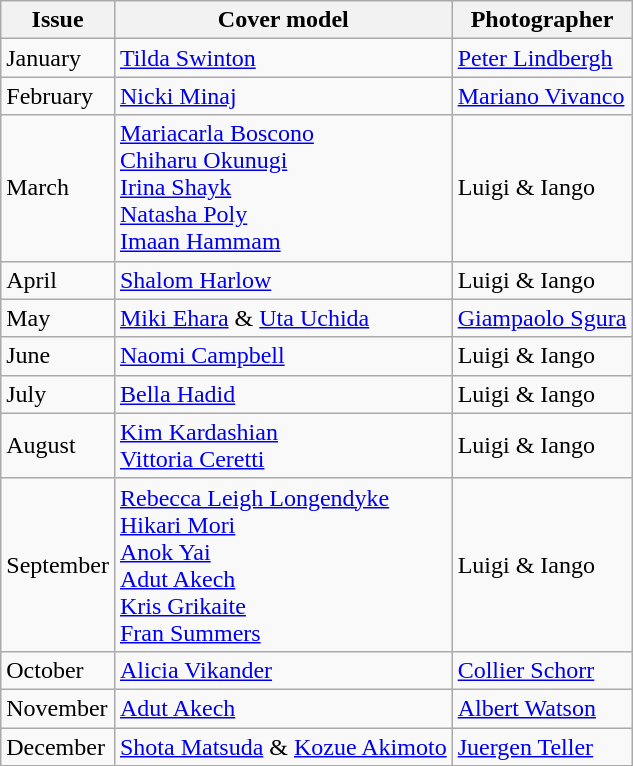<table class="sortable wikitable">
<tr>
<th>Issue</th>
<th>Cover model</th>
<th>Photographer</th>
</tr>
<tr>
<td>January</td>
<td><a href='#'>Tilda Swinton</a></td>
<td><a href='#'>Peter Lindbergh</a></td>
</tr>
<tr>
<td>February</td>
<td><a href='#'>Nicki Minaj</a></td>
<td><a href='#'>Mariano Vivanco</a></td>
</tr>
<tr>
<td>March</td>
<td><a href='#'>Mariacarla Boscono</a><br><a href='#'>Chiharu Okunugi</a><br><a href='#'>Irina Shayk</a><br><a href='#'>Natasha Poly</a><br><a href='#'>Imaan Hammam</a></td>
<td>Luigi & Iango</td>
</tr>
<tr>
<td>April</td>
<td><a href='#'>Shalom Harlow</a></td>
<td>Luigi & Iango</td>
</tr>
<tr>
<td>May</td>
<td><a href='#'>Miki Ehara</a> & <a href='#'>Uta Uchida</a></td>
<td><a href='#'>Giampaolo Sgura</a></td>
</tr>
<tr>
<td>June</td>
<td><a href='#'>Naomi Campbell</a></td>
<td>Luigi & Iango</td>
</tr>
<tr>
<td>July</td>
<td><a href='#'>Bella Hadid</a></td>
<td>Luigi & Iango</td>
</tr>
<tr>
<td>August</td>
<td><a href='#'>Kim Kardashian</a> <br> <a href='#'>Vittoria Ceretti</a></td>
<td>Luigi & Iango</td>
</tr>
<tr>
<td>September</td>
<td><a href='#'>Rebecca Leigh Longendyke</a><br><a href='#'>Hikari Mori</a><br><a href='#'>Anok Yai</a><br><a href='#'>Adut Akech</a><br><a href='#'>Kris Grikaite</a><br><a href='#'>Fran Summers</a></td>
<td>Luigi & Iango</td>
</tr>
<tr>
<td>October</td>
<td><a href='#'>Alicia Vikander</a></td>
<td><a href='#'>Collier Schorr</a></td>
</tr>
<tr>
<td>November</td>
<td><a href='#'>Adut Akech</a></td>
<td><a href='#'>Albert Watson</a></td>
</tr>
<tr>
<td>December</td>
<td><a href='#'>Shota Matsuda</a> & <a href='#'>Kozue Akimoto</a></td>
<td><a href='#'>Juergen Teller</a></td>
</tr>
</table>
